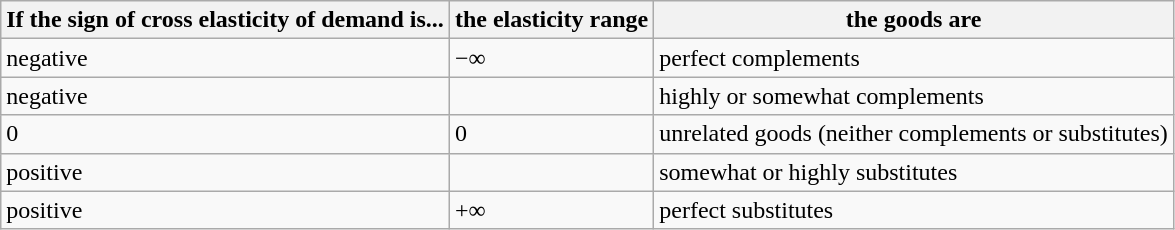<table class="wikitable">
<tr>
<th>If the sign of cross elasticity of demand is...</th>
<th>the elasticity range</th>
<th>the goods are</th>
</tr>
<tr>
<td>negative</td>
<td>−∞</td>
<td>perfect complements</td>
</tr>
<tr>
<td>negative</td>
<td></td>
<td>highly or somewhat complements</td>
</tr>
<tr>
<td>0</td>
<td>0</td>
<td>unrelated goods (neither complements or substitutes)</td>
</tr>
<tr>
<td>positive</td>
<td></td>
<td>somewhat or highly substitutes</td>
</tr>
<tr>
<td>positive</td>
<td>+∞</td>
<td>perfect substitutes</td>
</tr>
</table>
